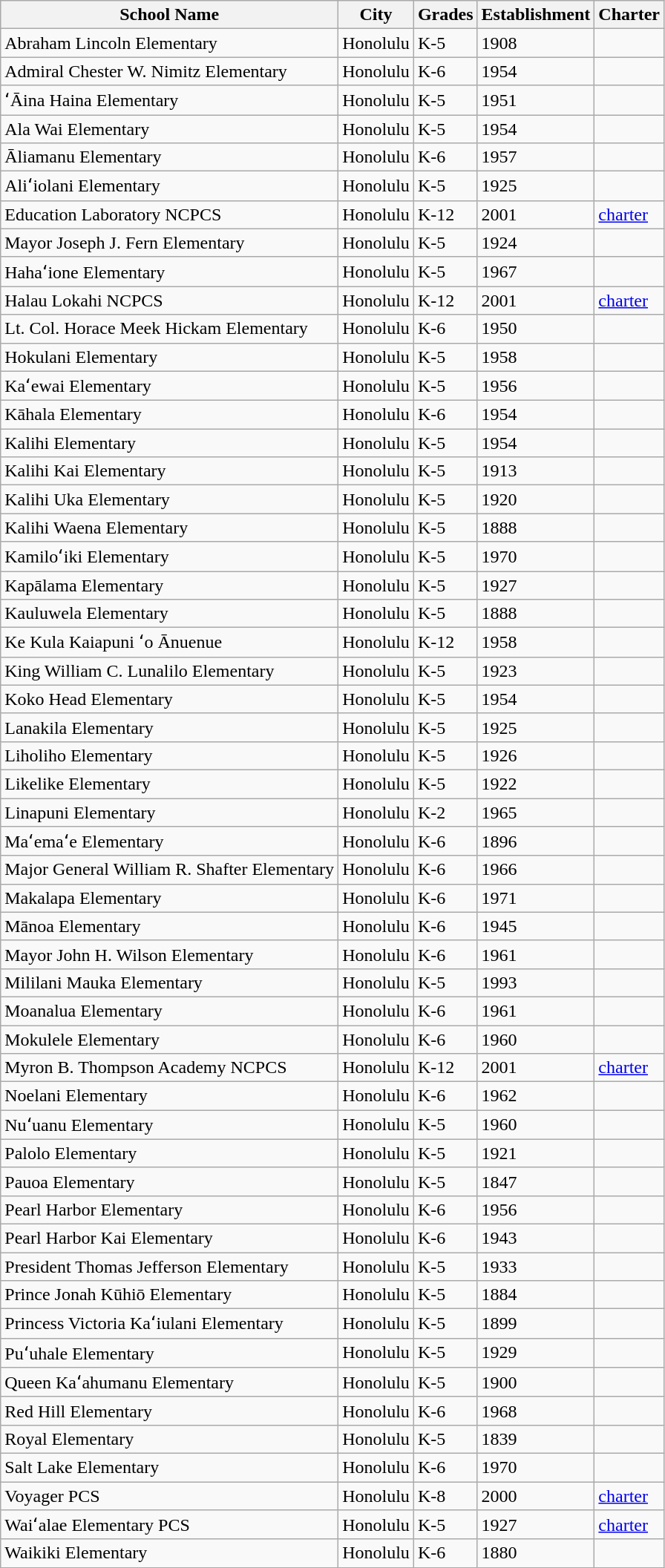<table class="wikitable">
<tr>
<th>School Name</th>
<th>City</th>
<th>Grades</th>
<th>Establishment</th>
<th>Charter</th>
</tr>
<tr>
<td>Abraham Lincoln Elementary</td>
<td>Honolulu</td>
<td>K-5</td>
<td>1908</td>
<td></td>
</tr>
<tr>
<td>Admiral Chester W. Nimitz Elementary</td>
<td>Honolulu</td>
<td>K-6</td>
<td>1954</td>
<td></td>
</tr>
<tr>
<td>ʻĀina Haina Elementary</td>
<td>Honolulu</td>
<td>K-5</td>
<td>1951</td>
<td></td>
</tr>
<tr>
<td>Ala Wai Elementary</td>
<td>Honolulu</td>
<td>K-5</td>
<td>1954</td>
<td></td>
</tr>
<tr>
<td>Āliamanu Elementary</td>
<td>Honolulu</td>
<td>K-6</td>
<td>1957</td>
<td></td>
</tr>
<tr>
<td>Aliʻiolani Elementary</td>
<td>Honolulu</td>
<td>K-5</td>
<td>1925</td>
<td></td>
</tr>
<tr>
<td>Education Laboratory NCPCS</td>
<td>Honolulu</td>
<td>K-12</td>
<td>2001</td>
<td><a href='#'>charter</a></td>
</tr>
<tr>
<td>Mayor Joseph J. Fern Elementary</td>
<td>Honolulu</td>
<td>K-5</td>
<td>1924</td>
<td></td>
</tr>
<tr>
<td>Hahaʻione Elementary</td>
<td>Honolulu</td>
<td>K-5</td>
<td>1967</td>
<td></td>
</tr>
<tr>
<td>Halau Lokahi NCPCS</td>
<td>Honolulu</td>
<td>K-12</td>
<td>2001</td>
<td><a href='#'>charter</a></td>
</tr>
<tr>
<td>Lt. Col. Horace Meek Hickam Elementary</td>
<td>Honolulu</td>
<td>K-6</td>
<td>1950</td>
<td></td>
</tr>
<tr>
<td>Hokulani Elementary</td>
<td>Honolulu</td>
<td>K-5</td>
<td>1958</td>
<td></td>
</tr>
<tr>
<td>Kaʻewai Elementary</td>
<td>Honolulu</td>
<td>K-5</td>
<td>1956</td>
<td></td>
</tr>
<tr>
<td>Kāhala Elementary</td>
<td>Honolulu</td>
<td>K-6</td>
<td>1954</td>
<td></td>
</tr>
<tr>
<td>Kalihi Elementary</td>
<td>Honolulu</td>
<td>K-5</td>
<td>1954</td>
<td></td>
</tr>
<tr>
<td>Kalihi Kai Elementary</td>
<td>Honolulu</td>
<td>K-5</td>
<td>1913</td>
<td></td>
</tr>
<tr>
<td>Kalihi Uka Elementary</td>
<td>Honolulu</td>
<td>K-5</td>
<td>1920</td>
<td></td>
</tr>
<tr>
<td>Kalihi Waena Elementary</td>
<td>Honolulu</td>
<td>K-5</td>
<td>1888</td>
<td></td>
</tr>
<tr>
<td>Kamiloʻiki Elementary</td>
<td>Honolulu</td>
<td>K-5</td>
<td>1970</td>
<td></td>
</tr>
<tr>
<td>Kapālama Elementary</td>
<td>Honolulu</td>
<td>K-5</td>
<td>1927</td>
<td></td>
</tr>
<tr>
<td>Kauluwela Elementary</td>
<td>Honolulu</td>
<td>K-5</td>
<td>1888</td>
<td></td>
</tr>
<tr>
<td>Ke Kula Kaiapuni ʻo Ānuenue</td>
<td>Honolulu</td>
<td>K-12</td>
<td>1958</td>
<td></td>
</tr>
<tr>
<td>King William C. Lunalilo Elementary</td>
<td>Honolulu</td>
<td>K-5</td>
<td>1923</td>
<td></td>
</tr>
<tr>
<td>Koko Head Elementary</td>
<td>Honolulu</td>
<td>K-5</td>
<td>1954</td>
<td></td>
</tr>
<tr>
<td>Lanakila Elementary</td>
<td>Honolulu</td>
<td>K-5</td>
<td>1925</td>
<td></td>
</tr>
<tr>
<td>Liholiho Elementary</td>
<td>Honolulu</td>
<td>K-5</td>
<td>1926</td>
<td></td>
</tr>
<tr>
<td>Likelike Elementary</td>
<td>Honolulu</td>
<td>K-5</td>
<td>1922</td>
<td></td>
</tr>
<tr>
<td>Linapuni Elementary</td>
<td>Honolulu</td>
<td>K-2</td>
<td>1965</td>
<td></td>
</tr>
<tr>
<td>Maʻemaʻe Elementary</td>
<td>Honolulu</td>
<td>K-6</td>
<td>1896</td>
<td></td>
</tr>
<tr>
<td>Major General William R. Shafter Elementary</td>
<td>Honolulu</td>
<td>K-6</td>
<td>1966</td>
<td></td>
</tr>
<tr>
<td>Makalapa Elementary</td>
<td>Honolulu</td>
<td>K-6</td>
<td>1971</td>
<td></td>
</tr>
<tr>
<td>Mānoa Elementary</td>
<td>Honolulu</td>
<td>K-6</td>
<td>1945</td>
<td></td>
</tr>
<tr>
<td>Mayor John H. Wilson Elementary</td>
<td>Honolulu</td>
<td>K-6</td>
<td>1961</td>
<td></td>
</tr>
<tr>
<td>Mililani Mauka Elementary</td>
<td>Honolulu</td>
<td>K-5</td>
<td>1993</td>
<td></td>
</tr>
<tr>
<td>Moanalua Elementary</td>
<td>Honolulu</td>
<td>K-6</td>
<td>1961</td>
<td></td>
</tr>
<tr>
<td>Mokulele Elementary</td>
<td>Honolulu</td>
<td>K-6</td>
<td>1960</td>
<td></td>
</tr>
<tr>
<td>Myron B. Thompson Academy NCPCS</td>
<td>Honolulu</td>
<td>K-12</td>
<td>2001</td>
<td><a href='#'>charter</a></td>
</tr>
<tr>
<td>Noelani Elementary</td>
<td>Honolulu</td>
<td>K-6</td>
<td>1962</td>
<td></td>
</tr>
<tr>
<td>Nuʻuanu Elementary</td>
<td>Honolulu</td>
<td>K-5</td>
<td>1960</td>
<td></td>
</tr>
<tr>
<td>Palolo Elementary</td>
<td>Honolulu</td>
<td>K-5</td>
<td>1921</td>
<td></td>
</tr>
<tr>
<td>Pauoa Elementary</td>
<td>Honolulu</td>
<td>K-5</td>
<td>1847</td>
<td></td>
</tr>
<tr>
<td>Pearl Harbor Elementary</td>
<td>Honolulu</td>
<td>K-6</td>
<td>1956</td>
<td></td>
</tr>
<tr>
<td>Pearl Harbor Kai Elementary</td>
<td>Honolulu</td>
<td>K-6</td>
<td>1943</td>
<td></td>
</tr>
<tr>
<td>President Thomas Jefferson Elementary</td>
<td>Honolulu</td>
<td>K-5</td>
<td>1933</td>
<td></td>
</tr>
<tr>
<td>Prince Jonah Kūhiō Elementary</td>
<td>Honolulu</td>
<td>K-5</td>
<td>1884</td>
<td></td>
</tr>
<tr>
<td>Princess Victoria Kaʻiulani Elementary</td>
<td>Honolulu</td>
<td>K-5</td>
<td>1899</td>
<td></td>
</tr>
<tr>
<td>Puʻuhale Elementary</td>
<td>Honolulu</td>
<td>K-5</td>
<td>1929</td>
<td></td>
</tr>
<tr>
<td>Queen Kaʻahumanu Elementary</td>
<td>Honolulu</td>
<td>K-5</td>
<td>1900</td>
<td></td>
</tr>
<tr>
<td>Red Hill Elementary</td>
<td>Honolulu</td>
<td>K-6</td>
<td>1968</td>
<td></td>
</tr>
<tr>
<td>Royal Elementary</td>
<td>Honolulu</td>
<td>K-5</td>
<td>1839</td>
<td></td>
</tr>
<tr>
<td>Salt Lake Elementary</td>
<td>Honolulu</td>
<td>K-6</td>
<td>1970</td>
<td></td>
</tr>
<tr>
<td>Voyager PCS</td>
<td>Honolulu</td>
<td>K-8</td>
<td>2000</td>
<td><a href='#'>charter</a></td>
</tr>
<tr>
<td>Waiʻalae Elementary PCS</td>
<td>Honolulu</td>
<td>K-5</td>
<td>1927</td>
<td><a href='#'>charter</a></td>
</tr>
<tr>
<td>Waikiki Elementary</td>
<td>Honolulu</td>
<td>K-6</td>
<td>1880</td>
<td></td>
</tr>
</table>
